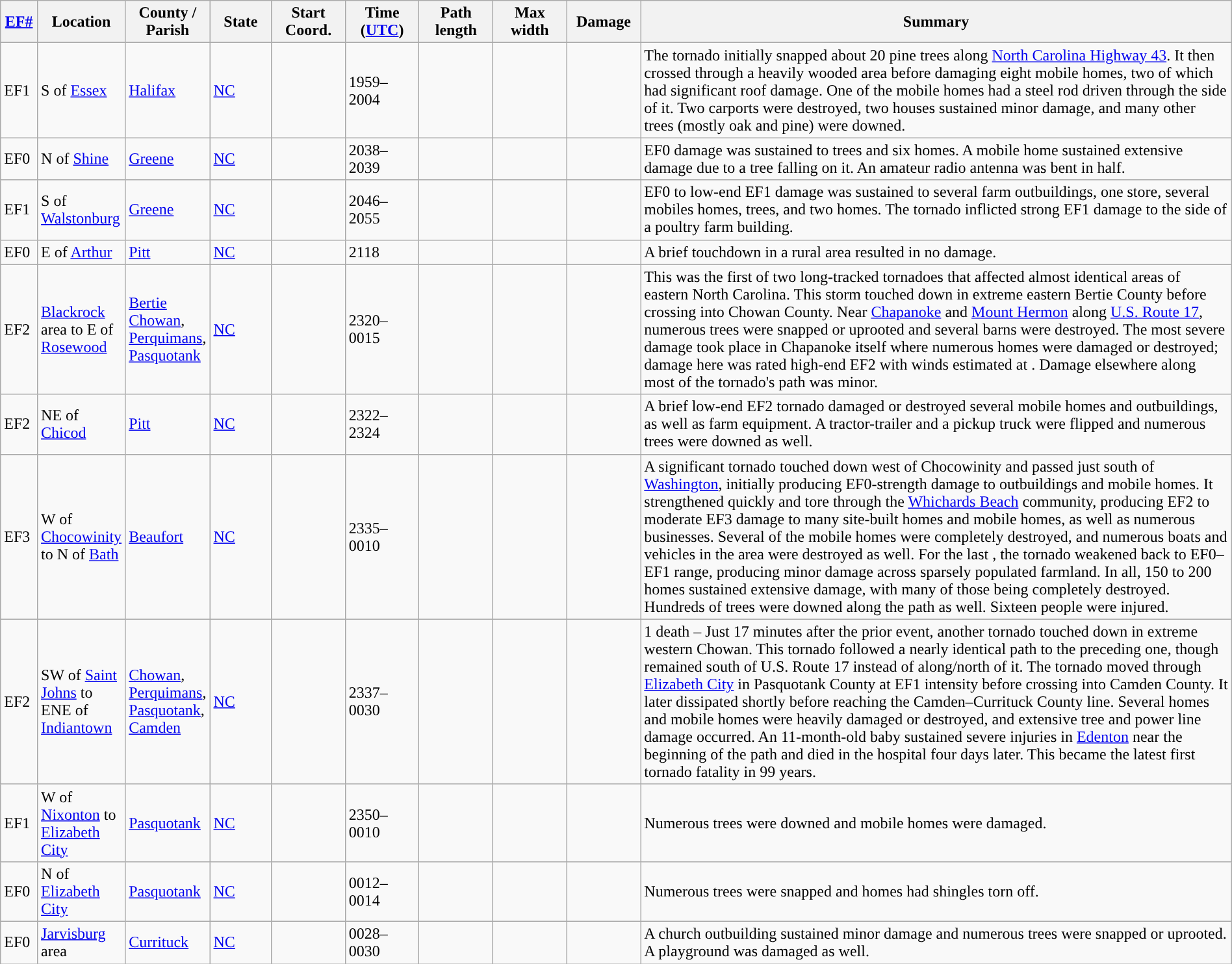<table class="wikitable sortable" style="width:100%;">
<tr>
<th scope="col" width="3%" align="center"><a href='#'>EF#</a></th>
<th scope="col" width="7%" align="center" class="unsortable">Location</th>
<th scope="col" width="6%" align="center" class="unsortable">County / Parish</th>
<th scope="col" width="5%" align="center">State</th>
<th scope="col" width="6%" align="center">Start Coord.</th>
<th scope="col" width="6%" align="center">Time (<a href='#'>UTC</a>)</th>
<th scope="col" width="6%" align="center">Path length</th>
<th scope="col" width="6%" align="center">Max width</th>
<th scope="col" width="6%" align="center">Damage</th>
<th scope="col" width="48%" class="unsortable" align="center">Summary</th>
</tr>
<tr>
<td>EF1</td>
<td>S of <a href='#'>Essex</a></td>
<td><a href='#'>Halifax</a></td>
<td><a href='#'>NC</a></td>
<td></td>
<td>1959–2004</td>
<td></td>
<td></td>
<td></td>
<td>The tornado initially snapped about 20 pine trees along <a href='#'>North Carolina Highway 43</a>. It then crossed through a heavily wooded area before damaging eight mobile homes, two of which had significant roof damage. One of the mobile homes had a steel rod driven through the side of it. Two carports were destroyed, two houses sustained minor damage, and many other trees (mostly oak and pine) were downed.</td>
</tr>
<tr>
<td>EF0</td>
<td>N of <a href='#'>Shine</a></td>
<td><a href='#'>Greene</a></td>
<td><a href='#'>NC</a></td>
<td></td>
<td>2038–2039</td>
<td></td>
<td></td>
<td></td>
<td>EF0 damage was sustained to trees and six homes. A mobile home sustained extensive damage due to a tree falling on it. An amateur radio antenna was bent in half.</td>
</tr>
<tr>
<td>EF1</td>
<td>S of <a href='#'>Walstonburg</a></td>
<td><a href='#'>Greene</a></td>
<td><a href='#'>NC</a></td>
<td></td>
<td>2046–2055</td>
<td></td>
<td></td>
<td></td>
<td>EF0 to low-end EF1 damage was sustained to several farm outbuildings, one store, several mobiles homes, trees, and two homes. The tornado inflicted strong EF1 damage to the side of a poultry farm building.</td>
</tr>
<tr>
<td>EF0</td>
<td>E of <a href='#'>Arthur</a></td>
<td><a href='#'>Pitt</a></td>
<td><a href='#'>NC</a></td>
<td></td>
<td>2118</td>
<td></td>
<td></td>
<td></td>
<td>A brief touchdown in a rural area resulted in no damage.</td>
</tr>
<tr>
<td>EF2</td>
<td><a href='#'>Blackrock</a> area to E of <a href='#'>Rosewood</a></td>
<td><a href='#'>Bertie</a> <a href='#'>Chowan</a>, <a href='#'>Perquimans</a>, <a href='#'>Pasquotank</a></td>
<td><a href='#'>NC</a></td>
<td></td>
<td>2320–0015</td>
<td></td>
<td></td>
<td></td>
<td>This was the first of two long-tracked tornadoes that affected almost identical areas of eastern North Carolina. This storm touched down in extreme eastern Bertie County before crossing into Chowan County. Near <a href='#'>Chapanoke</a> and <a href='#'>Mount Hermon</a> along <a href='#'>U.S. Route 17</a>, numerous trees were snapped or uprooted and several barns were destroyed. The most severe damage took place in Chapanoke itself where numerous homes were damaged or destroyed; damage here was rated high-end EF2 with winds estimated at . Damage elsewhere along most of the tornado's path was minor.</td>
</tr>
<tr>
<td>EF2</td>
<td>NE of <a href='#'>Chicod</a></td>
<td><a href='#'>Pitt</a></td>
<td><a href='#'>NC</a></td>
<td></td>
<td>2322–2324</td>
<td></td>
<td></td>
<td></td>
<td>A brief low-end EF2 tornado damaged or destroyed several mobile homes and outbuildings, as well as farm equipment. A tractor-trailer and a pickup truck were flipped and numerous trees were downed as well.</td>
</tr>
<tr>
<td>EF3</td>
<td>W of <a href='#'>Chocowinity</a> to N of <a href='#'>Bath</a></td>
<td><a href='#'>Beaufort</a></td>
<td><a href='#'>NC</a></td>
<td></td>
<td>2335–0010</td>
<td></td>
<td></td>
<td></td>
<td>A significant tornado touched down west of Chocowinity and passed just south of <a href='#'>Washington</a>, initially producing EF0-strength damage to outbuildings and mobile homes. It strengthened quickly and tore through the <a href='#'>Whichards Beach</a> community, producing EF2 to moderate EF3 damage to many site-built homes and mobile homes, as well as numerous businesses. Several of the mobile homes were completely destroyed, and numerous boats and vehicles in the area were destroyed as well. For the last , the tornado weakened back to EF0–EF1 range, producing minor damage across sparsely populated farmland. In all, 150 to 200 homes sustained extensive damage, with many of those being completely destroyed. Hundreds of trees were downed along the path as well. Sixteen people were injured.</td>
</tr>
<tr>
<td>EF2</td>
<td>SW of <a href='#'>Saint Johns</a> to ENE of <a href='#'>Indiantown</a></td>
<td><a href='#'>Chowan</a>, <a href='#'>Perquimans</a>, <a href='#'>Pasquotank</a>, <a href='#'>Camden</a></td>
<td><a href='#'>NC</a></td>
<td></td>
<td>2337–0030</td>
<td></td>
<td></td>
<td></td>
<td>1 death – Just 17 minutes after the prior event, another tornado touched down in extreme western Chowan. This tornado followed a nearly identical path to the preceding one, though remained south of U.S. Route 17 instead of along/north of it. The tornado moved through <a href='#'>Elizabeth City</a> in Pasquotank County at EF1 intensity before crossing into Camden County. It later dissipated shortly before reaching the Camden–Currituck County line. Several homes and mobile homes were heavily damaged or destroyed, and extensive tree and power line damage occurred. An 11-month-old baby sustained severe injuries in <a href='#'>Edenton</a> near the beginning of the path and died in the hospital four days later. This became the latest first tornado fatality in 99 years.</td>
</tr>
<tr>
<td>EF1</td>
<td>W of <a href='#'>Nixonton</a> to <a href='#'>Elizabeth City</a></td>
<td><a href='#'>Pasquotank</a></td>
<td><a href='#'>NC</a></td>
<td></td>
<td>2350–0010</td>
<td></td>
<td></td>
<td></td>
<td>Numerous trees were downed and mobile homes were damaged.</td>
</tr>
<tr>
<td>EF0</td>
<td>N of <a href='#'>Elizabeth City</a></td>
<td><a href='#'>Pasquotank</a></td>
<td><a href='#'>NC</a></td>
<td></td>
<td>0012–0014</td>
<td></td>
<td></td>
<td></td>
<td>Numerous trees were snapped and homes had shingles torn off.</td>
</tr>
<tr>
<td>EF0</td>
<td><a href='#'>Jarvisburg</a> area</td>
<td><a href='#'>Currituck</a></td>
<td><a href='#'>NC</a></td>
<td></td>
<td>0028–0030</td>
<td></td>
<td></td>
<td></td>
<td>A church outbuilding sustained minor damage and numerous trees were snapped or uprooted. A playground was damaged as well.</td>
</tr>
</table>
